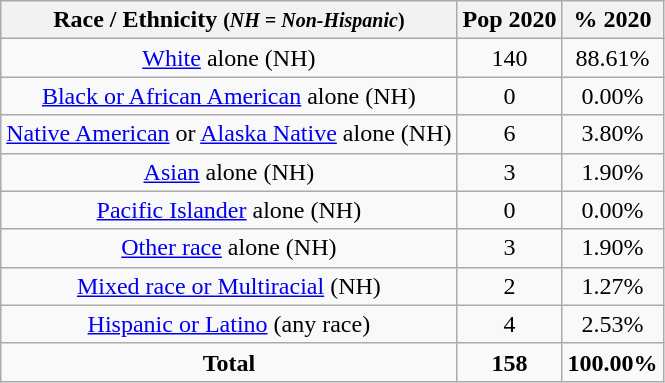<table class="wikitable" style="text-align:center;">
<tr>
<th>Race / Ethnicity <small>(<em>NH = Non-Hispanic</em>)</small></th>
<th>Pop 2020</th>
<th>% 2020</th>
</tr>
<tr>
<td><a href='#'>White</a> alone (NH)</td>
<td>140</td>
<td>88.61%</td>
</tr>
<tr>
<td><a href='#'>Black or African American</a> alone (NH)</td>
<td>0</td>
<td>0.00%</td>
</tr>
<tr>
<td><a href='#'>Native American</a> or <a href='#'>Alaska Native</a> alone (NH)</td>
<td>6</td>
<td>3.80%</td>
</tr>
<tr>
<td><a href='#'>Asian</a> alone (NH)</td>
<td>3</td>
<td>1.90%</td>
</tr>
<tr>
<td><a href='#'>Pacific Islander</a> alone (NH)</td>
<td>0</td>
<td>0.00%</td>
</tr>
<tr>
<td><a href='#'>Other race</a> alone (NH)</td>
<td>3</td>
<td>1.90%</td>
</tr>
<tr>
<td><a href='#'>Mixed race or Multiracial</a> (NH)</td>
<td>2</td>
<td>1.27%</td>
</tr>
<tr>
<td><a href='#'>Hispanic or Latino</a> (any race)</td>
<td>4</td>
<td>2.53%</td>
</tr>
<tr>
<td><strong>Total</strong></td>
<td><strong>158</strong></td>
<td><strong>100.00%</strong></td>
</tr>
</table>
